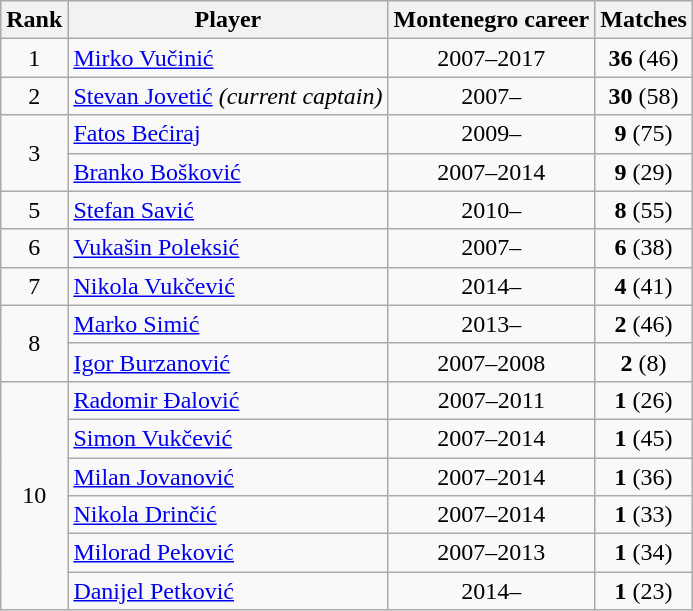<table class="wikitable" style="text-align: center;">
<tr>
<th>Rank</th>
<th>Player</th>
<th>Montenegro career</th>
<th>Matches <br><strong></strong></th>
</tr>
<tr>
<td>1</td>
<td style="text-align:left;"><a href='#'>Mirko Vučinić</a></td>
<td>2007–2017</td>
<td><strong>36</strong> (46)</td>
</tr>
<tr>
<td>2</td>
<td style="text-align:left;"><a href='#'>Stevan Jovetić</a> <em>(current captain)</em></td>
<td>2007–</td>
<td><strong>30</strong> (58)</td>
</tr>
<tr>
<td rowspan=2>3</td>
<td style="text-align:left;"><a href='#'>Fatos Bećiraj</a></td>
<td>2009–</td>
<td><strong>9</strong> (75)</td>
</tr>
<tr>
<td style="text-align:left;"><a href='#'>Branko Bošković</a></td>
<td>2007–2014</td>
<td><strong>9</strong> (29)</td>
</tr>
<tr>
<td>5</td>
<td style="text-align:left;"><a href='#'>Stefan Savić</a></td>
<td>2010–</td>
<td><strong>8</strong> (55)</td>
</tr>
<tr>
<td>6</td>
<td style="text-align:left;"><a href='#'>Vukašin Poleksić</a></td>
<td>2007–</td>
<td><strong>6</strong> (38)</td>
</tr>
<tr>
<td>7</td>
<td style="text-align:left;"><a href='#'>Nikola Vukčević</a></td>
<td>2014–</td>
<td><strong>4</strong> (41)</td>
</tr>
<tr>
<td rowspan=2>8</td>
<td style="text-align:left;"><a href='#'>Marko Simić</a></td>
<td>2013–</td>
<td><strong>2</strong> (46)</td>
</tr>
<tr>
<td style="text-align:left;"><a href='#'>Igor Burzanović</a></td>
<td>2007–2008</td>
<td><strong>2</strong> (8)</td>
</tr>
<tr>
<td rowspan=6>10</td>
<td style="text-align:left;"><a href='#'>Radomir Đalović</a></td>
<td>2007–2011</td>
<td><strong>1</strong> (26)</td>
</tr>
<tr>
<td style="text-align:left;"><a href='#'>Simon Vukčević</a></td>
<td>2007–2014</td>
<td><strong>1</strong> (45)</td>
</tr>
<tr>
<td style="text-align:left;"><a href='#'>Milan Jovanović</a></td>
<td>2007–2014</td>
<td><strong>1</strong> (36)</td>
</tr>
<tr>
<td style="text-align:left;"><a href='#'>Nikola Drinčić</a></td>
<td>2007–2014</td>
<td><strong>1</strong> (33)</td>
</tr>
<tr>
<td style="text-align:left;"><a href='#'>Milorad Peković</a></td>
<td>2007–2013</td>
<td><strong>1</strong> (34)</td>
</tr>
<tr>
<td style="text-align:left;"><a href='#'>Danijel Petković</a></td>
<td>2014–</td>
<td><strong>1</strong> (23)</td>
</tr>
</table>
